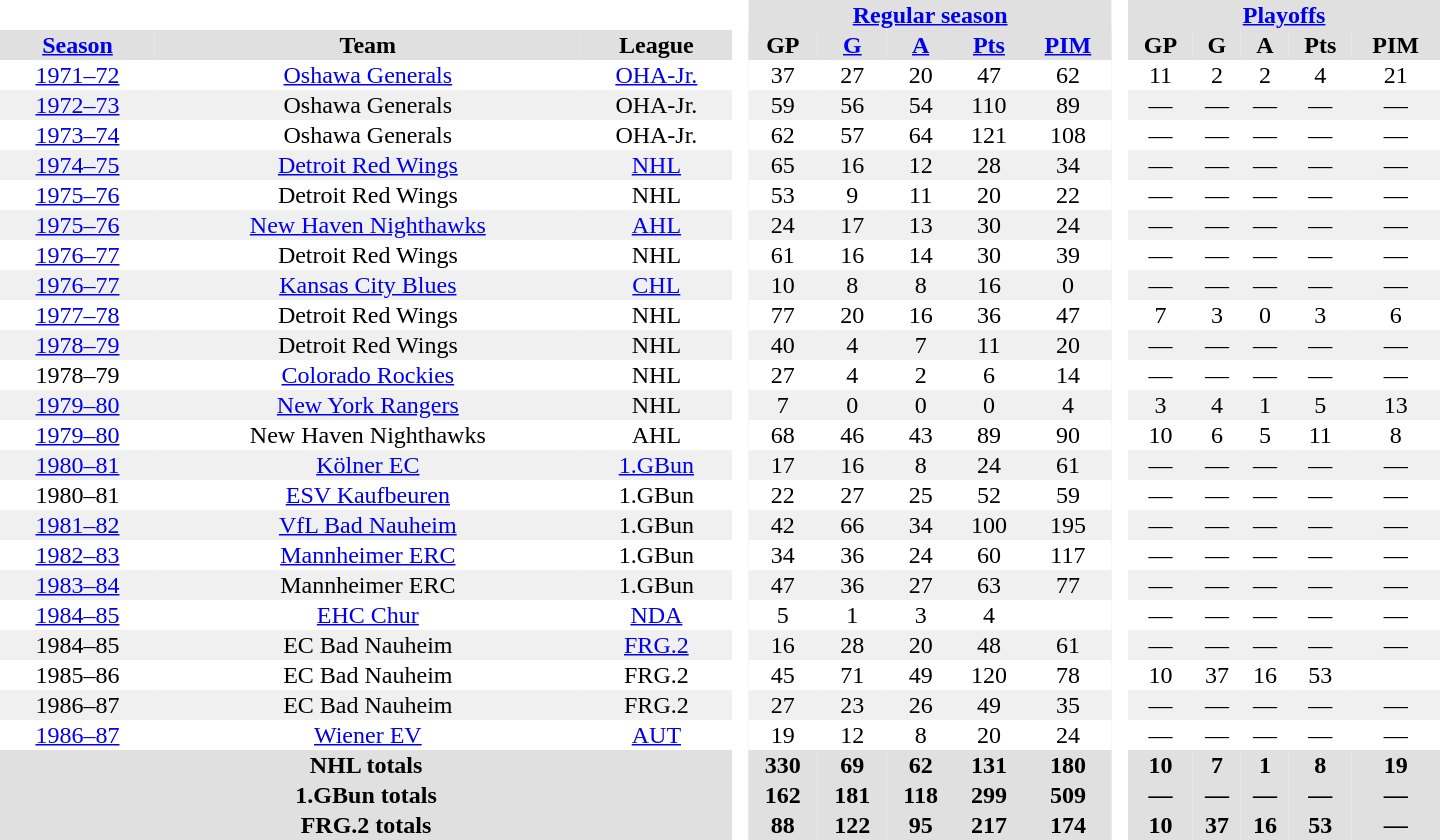<table border="0" cellpadding="1" cellspacing="0" style="text-align:center; width:60em">
<tr bgcolor="#e0e0e0">
<th colspan="3" bgcolor="#ffffff"> </th>
<th rowspan="99" bgcolor="#ffffff"> </th>
<th colspan="5"><a href='#'>Regular season</a></th>
<th rowspan="99" bgcolor="#ffffff"> </th>
<th colspan="5"><a href='#'>Playoffs</a></th>
</tr>
<tr bgcolor="#e0e0e0">
<th><a href='#'>Season</a></th>
<th>Team</th>
<th>League</th>
<th>GP</th>
<th><a href='#'>G</a></th>
<th><a href='#'>A</a></th>
<th><a href='#'>Pts</a></th>
<th><a href='#'>PIM</a></th>
<th>GP</th>
<th>G</th>
<th>A</th>
<th>Pts</th>
<th>PIM</th>
</tr>
<tr>
<td><a href='#'>1971–72</a></td>
<td><a href='#'>Oshawa Generals</a></td>
<td><a href='#'>OHA-Jr.</a></td>
<td>37</td>
<td>27</td>
<td>20</td>
<td>47</td>
<td>62</td>
<td>11</td>
<td>2</td>
<td>2</td>
<td>4</td>
<td>21</td>
</tr>
<tr bgcolor="#f0f0f0">
<td><a href='#'>1972–73</a></td>
<td>Oshawa Generals</td>
<td>OHA-Jr.</td>
<td>59</td>
<td>56</td>
<td>54</td>
<td>110</td>
<td>89</td>
<td>—</td>
<td>—</td>
<td>—</td>
<td>—</td>
<td>—</td>
</tr>
<tr>
<td><a href='#'>1973–74</a></td>
<td>Oshawa Generals</td>
<td>OHA-Jr.</td>
<td>62</td>
<td>57</td>
<td>64</td>
<td>121</td>
<td>108</td>
<td>—</td>
<td>—</td>
<td>—</td>
<td>—</td>
<td>—</td>
</tr>
<tr bgcolor="#f0f0f0">
<td><a href='#'>1974–75</a></td>
<td><a href='#'>Detroit Red Wings</a></td>
<td><a href='#'>NHL</a></td>
<td>65</td>
<td>16</td>
<td>12</td>
<td>28</td>
<td>34</td>
<td>—</td>
<td>—</td>
<td>—</td>
<td>—</td>
<td>—</td>
</tr>
<tr>
<td><a href='#'>1975–76</a></td>
<td>Detroit Red Wings</td>
<td>NHL</td>
<td>53</td>
<td>9</td>
<td>11</td>
<td>20</td>
<td>22</td>
<td>—</td>
<td>—</td>
<td>—</td>
<td>—</td>
<td>—</td>
</tr>
<tr bgcolor="#f0f0f0">
<td><a href='#'>1975–76</a></td>
<td><a href='#'>New Haven Nighthawks</a></td>
<td><a href='#'>AHL</a></td>
<td>24</td>
<td>17</td>
<td>13</td>
<td>30</td>
<td>24</td>
<td>—</td>
<td>—</td>
<td>—</td>
<td>—</td>
<td>—</td>
</tr>
<tr>
<td><a href='#'>1976–77</a></td>
<td>Detroit Red Wings</td>
<td>NHL</td>
<td>61</td>
<td>16</td>
<td>14</td>
<td>30</td>
<td>39</td>
<td>—</td>
<td>—</td>
<td>—</td>
<td>—</td>
<td>—</td>
</tr>
<tr bgcolor="#f0f0f0">
<td><a href='#'>1976–77</a></td>
<td><a href='#'>Kansas City Blues</a></td>
<td><a href='#'>CHL</a></td>
<td>10</td>
<td>8</td>
<td>8</td>
<td>16</td>
<td>0</td>
<td>—</td>
<td>—</td>
<td>—</td>
<td>—</td>
<td>—</td>
</tr>
<tr>
<td><a href='#'>1977–78</a></td>
<td>Detroit Red Wings</td>
<td>NHL</td>
<td>77</td>
<td>20</td>
<td>16</td>
<td>36</td>
<td>47</td>
<td>7</td>
<td>3</td>
<td>0</td>
<td>3</td>
<td>6</td>
</tr>
<tr bgcolor="#f0f0f0">
<td><a href='#'>1978–79</a></td>
<td>Detroit Red Wings</td>
<td>NHL</td>
<td>40</td>
<td>4</td>
<td>7</td>
<td>11</td>
<td>20</td>
<td>—</td>
<td>—</td>
<td>—</td>
<td>—</td>
<td>—</td>
</tr>
<tr>
<td>1978–79</td>
<td><a href='#'>Colorado Rockies</a></td>
<td>NHL</td>
<td>27</td>
<td>4</td>
<td>2</td>
<td>6</td>
<td>14</td>
<td>—</td>
<td>—</td>
<td>—</td>
<td>—</td>
<td>—</td>
</tr>
<tr bgcolor="#f0f0f0">
<td><a href='#'>1979–80</a></td>
<td><a href='#'>New York Rangers</a></td>
<td>NHL</td>
<td>7</td>
<td>0</td>
<td>0</td>
<td>0</td>
<td>4</td>
<td>3</td>
<td>4</td>
<td>1</td>
<td>5</td>
<td>13</td>
</tr>
<tr>
<td><a href='#'>1979–80</a></td>
<td>New Haven Nighthawks</td>
<td>AHL</td>
<td>68</td>
<td>46</td>
<td>43</td>
<td>89</td>
<td>90</td>
<td>10</td>
<td>6</td>
<td>5</td>
<td>11</td>
<td>8</td>
</tr>
<tr bgcolor="#f0f0f0">
<td><a href='#'>1980–81</a></td>
<td><a href='#'>Kölner EC</a></td>
<td><a href='#'>1.GBun</a></td>
<td>17</td>
<td>16</td>
<td>8</td>
<td>24</td>
<td>61</td>
<td>—</td>
<td>—</td>
<td>—</td>
<td>—</td>
<td>—</td>
</tr>
<tr>
<td>1980–81</td>
<td><a href='#'>ESV Kaufbeuren</a></td>
<td>1.GBun</td>
<td>22</td>
<td>27</td>
<td>25</td>
<td>52</td>
<td>59</td>
<td>—</td>
<td>—</td>
<td>—</td>
<td>—</td>
<td>—</td>
</tr>
<tr bgcolor="#f0f0f0">
<td><a href='#'>1981–82</a></td>
<td><a href='#'>VfL Bad Nauheim</a></td>
<td>1.GBun</td>
<td>42</td>
<td>66</td>
<td>34</td>
<td>100</td>
<td>195</td>
<td>—</td>
<td>—</td>
<td>—</td>
<td>—</td>
<td>—</td>
</tr>
<tr>
<td><a href='#'>1982–83</a></td>
<td><a href='#'>Mannheimer ERC</a></td>
<td>1.GBun</td>
<td>34</td>
<td>36</td>
<td>24</td>
<td>60</td>
<td>117</td>
<td>—</td>
<td>—</td>
<td>—</td>
<td>—</td>
<td>—</td>
</tr>
<tr bgcolor="#f0f0f0">
<td><a href='#'>1983–84</a></td>
<td>Mannheimer ERC</td>
<td>1.GBun</td>
<td>47</td>
<td>36</td>
<td>27</td>
<td>63</td>
<td>77</td>
<td>—</td>
<td>—</td>
<td>—</td>
<td>—</td>
<td>—</td>
</tr>
<tr>
<td><a href='#'>1984–85</a></td>
<td><a href='#'>EHC Chur</a></td>
<td><a href='#'>NDA</a></td>
<td>5</td>
<td>1</td>
<td>3</td>
<td>4</td>
<td></td>
<td>—</td>
<td>—</td>
<td>—</td>
<td>—</td>
<td>—</td>
</tr>
<tr bgcolor="#f0f0f0">
<td>1984–85</td>
<td>EC Bad Nauheim</td>
<td><a href='#'>FRG.2</a></td>
<td>16</td>
<td>28</td>
<td>20</td>
<td>48</td>
<td>61</td>
<td>—</td>
<td>—</td>
<td>—</td>
<td>—</td>
<td>—</td>
</tr>
<tr>
<td>1985–86</td>
<td>EC Bad Nauheim</td>
<td>FRG.2</td>
<td>45</td>
<td>71</td>
<td>49</td>
<td>120</td>
<td>78</td>
<td>10</td>
<td>37</td>
<td>16</td>
<td>53</td>
<td></td>
</tr>
<tr bgcolor="#f0f0f0">
<td>1986–87</td>
<td>EC Bad Nauheim</td>
<td>FRG.2</td>
<td>27</td>
<td>23</td>
<td>26</td>
<td>49</td>
<td>35</td>
<td>—</td>
<td>—</td>
<td>—</td>
<td>—</td>
<td>—</td>
</tr>
<tr>
<td><a href='#'>1986–87</a></td>
<td><a href='#'>Wiener EV</a></td>
<td><a href='#'>AUT</a></td>
<td>19</td>
<td>12</td>
<td>8</td>
<td>20</td>
<td>24</td>
<td>—</td>
<td>—</td>
<td>—</td>
<td>—</td>
<td>—</td>
</tr>
<tr bgcolor="#e0e0e0">
<th colspan="3">NHL totals</th>
<th>330</th>
<th>69</th>
<th>62</th>
<th>131</th>
<th>180</th>
<th>10</th>
<th>7</th>
<th>1</th>
<th>8</th>
<th>19</th>
</tr>
<tr bgcolor="#e0e0e0">
<th colspan="3">1.GBun totals</th>
<th>162</th>
<th>181</th>
<th>118</th>
<th>299</th>
<th>509</th>
<th>—</th>
<th>—</th>
<th>—</th>
<th>—</th>
<th>—</th>
</tr>
<tr bgcolor="#e0e0e0">
<th colspan="3">FRG.2 totals</th>
<th>88</th>
<th>122</th>
<th>95</th>
<th>217</th>
<th>174</th>
<th>10</th>
<th>37</th>
<th>16</th>
<th>53</th>
<th>—</th>
</tr>
</table>
